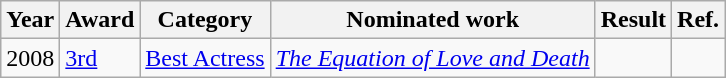<table class="wikitable">
<tr>
<th>Year</th>
<th>Award</th>
<th>Category</th>
<th>Nominated work</th>
<th>Result</th>
<th>Ref.</th>
</tr>
<tr>
<td>2008</td>
<td><a href='#'>3rd</a></td>
<td><a href='#'>Best Actress</a></td>
<td><em><a href='#'>The Equation of Love and Death</a></em></td>
<td></td>
<td></td>
</tr>
</table>
